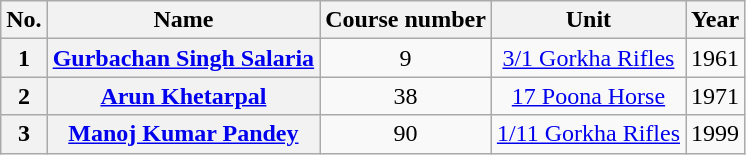<table class="wikitable sortable" style="text-align: center;">
<tr>
<th scope=col>No.</th>
<th scope=col>Name</th>
<th scope=col>Course number</th>
<th class="unsortable"  scope=col>Unit</th>
<th class="unsortable" scope=col>Year</th>
</tr>
<tr>
<th>1</th>
<th scope="row"><a href='#'>Gurbachan Singh Salaria</a></th>
<td>9</td>
<td><a href='#'>3/1 Gorkha Rifles</a></td>
<td>1961</td>
</tr>
<tr>
<th>2</th>
<th scope="row"><a href='#'>Arun Khetarpal</a></th>
<td>38</td>
<td><a href='#'>17 Poona Horse</a></td>
<td>1971</td>
</tr>
<tr>
<th>3</th>
<th scope="row"><a href='#'>Manoj Kumar Pandey</a></th>
<td>90</td>
<td><a href='#'>1/11 Gorkha Rifles</a></td>
<td>1999</td>
</tr>
</table>
